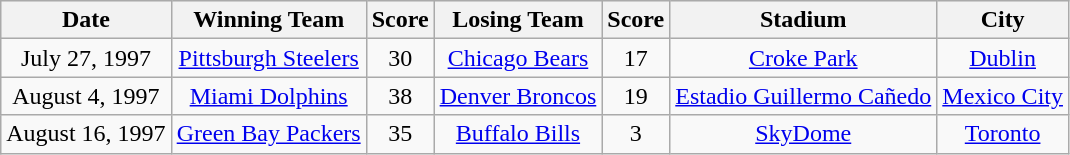<table class="wikitable sortable" style="text-align:center">
<tr bgcolor="#efefef">
<th>Date</th>
<th>Winning Team</th>
<th>Score</th>
<th>Losing Team</th>
<th>Score</th>
<th>Stadium</th>
<th>City</th>
</tr>
<tr>
<td>July 27, 1997</td>
<td><a href='#'>Pittsburgh Steelers</a></td>
<td>30</td>
<td><a href='#'>Chicago Bears</a></td>
<td>17</td>
<td><a href='#'>Croke Park</a></td>
<td> <a href='#'>Dublin</a></td>
</tr>
<tr>
<td>August 4, 1997</td>
<td><a href='#'>Miami Dolphins</a></td>
<td>38</td>
<td><a href='#'>Denver Broncos</a></td>
<td>19</td>
<td><a href='#'>Estadio Guillermo Cañedo</a></td>
<td> <a href='#'>Mexico City</a></td>
</tr>
<tr>
<td>August 16, 1997</td>
<td><a href='#'>Green Bay Packers</a></td>
<td>35</td>
<td><a href='#'>Buffalo Bills</a></td>
<td>3</td>
<td><a href='#'>SkyDome</a></td>
<td> <a href='#'>Toronto</a></td>
</tr>
</table>
